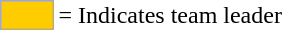<table>
<tr>
<td style="background:#fc0; border:1px solid #aaa; width:2em;"></td>
<td>= Indicates team leader</td>
</tr>
</table>
